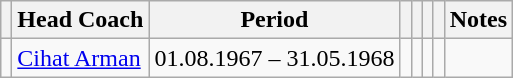<table class="wikitable" style="text-align: left;">
<tr>
<th></th>
<th>Head Coach</th>
<th>Period</th>
<th></th>
<th></th>
<th></th>
<th></th>
<th>Notes</th>
</tr>
<tr>
<td></td>
<td><a href='#'>Cihat Arman</a></td>
<td>01.08.1967 – 31.05.1968</td>
<td align="center"></td>
<td align="center"></td>
<td align="center"></td>
<td align="center"></td>
<td></td>
</tr>
</table>
